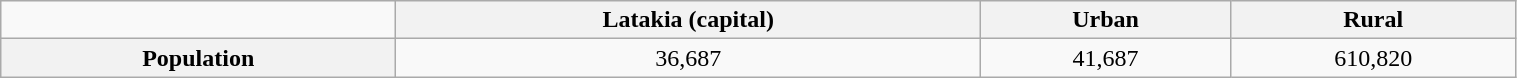<table class="wikitable" style="text-align:center; width:80%;">
<tr>
<td></td>
<th scope="col">Latakia (capital)</th>
<th scope="col">Urban</th>
<th scope="col">Rural</th>
</tr>
<tr>
<th scope="row">Population</th>
<td>36,687</td>
<td>41,687</td>
<td>610,820</td>
</tr>
</table>
